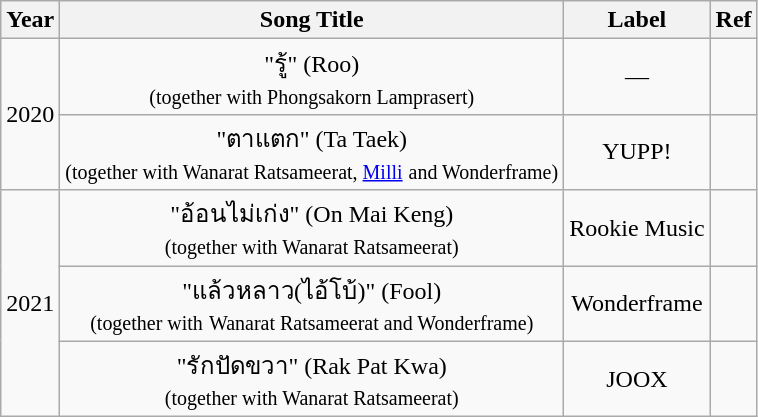<table class="wikitable" style="text-align:center;">
<tr>
<th>Year</th>
<th>Song Title</th>
<th>Label</th>
<th>Ref</th>
</tr>
<tr>
<td rowspan="2">2020</td>
<td>"รู้" (Roo)<br><small>(together with Phongsakorn Lamprasert)</small></td>
<td>—</td>
<td></td>
</tr>
<tr>
<td>"ตาแตก" (Ta Taek)<br><small>(together with Wanarat Ratsameerat, <a href='#'>Milli</a></small> <small>and Wonderframe)</small></td>
<td>YUPP!</td>
<td></td>
</tr>
<tr>
<td rowspan="3">2021</td>
<td>"อ้อนไม่เก่ง" (On Mai Keng)<br><small>(together with Wanarat Ratsameerat)</small></td>
<td>Rookie Music</td>
<td></td>
</tr>
<tr>
<td>"แล้วหลาว(ไอ้โบ้)" (Fool)<br><small>(together with</small> <small>Wanarat Ratsameerat and Wonderframe)</small></td>
<td>Wonderframe</td>
<td></td>
</tr>
<tr>
<td>"รักปัดขวา" (Rak Pat Kwa)<br><small>(together with Wanarat Ratsameerat)</small></td>
<td>JOOX</td>
<td></td>
</tr>
</table>
